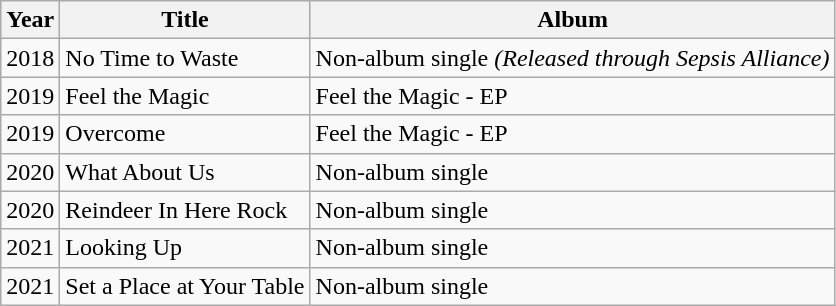<table class="wikitable sortable">
<tr>
<th>Year</th>
<th>Title</th>
<th>Album</th>
</tr>
<tr>
<td>2018</td>
<td>No Time to Waste</td>
<td>Non-album single <em>(Released through Sepsis Alliance)</em></td>
</tr>
<tr>
<td>2019</td>
<td>Feel the Magic</td>
<td>Feel the Magic - EP</td>
</tr>
<tr>
<td>2019</td>
<td>Overcome</td>
<td>Feel the Magic - EP</td>
</tr>
<tr>
<td>2020</td>
<td>What About Us</td>
<td>Non-album single</td>
</tr>
<tr>
<td>2020</td>
<td>Reindeer In Here Rock</td>
<td>Non-album single</td>
</tr>
<tr>
<td>2021</td>
<td>Looking Up</td>
<td>Non-album single</td>
</tr>
<tr>
<td>2021</td>
<td>Set a Place at Your Table</td>
<td>Non-album single</td>
</tr>
</table>
